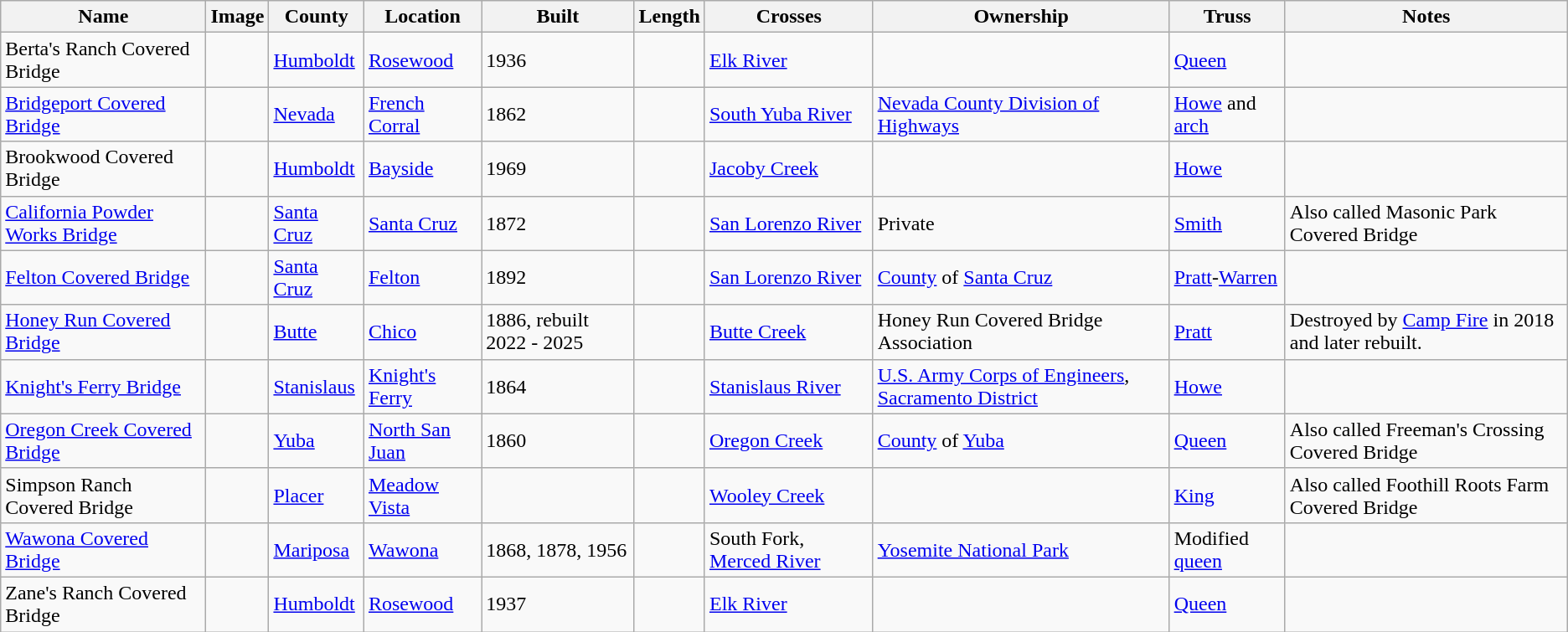<table class="wikitable sortable">
<tr>
<th>Name</th>
<th class=unsortable>Image</th>
<th>County</th>
<th>Location</th>
<th>Built</th>
<th>Length</th>
<th>Crosses</th>
<th>Ownership</th>
<th>Truss</th>
<th>Notes</th>
</tr>
<tr>
<td>Berta's Ranch Covered Bridge</td>
<td></td>
<td><a href='#'>Humboldt</a></td>
<td><a href='#'>Rosewood</a><br><small></small></td>
<td>1936</td>
<td></td>
<td><a href='#'>Elk River</a></td>
<td></td>
<td><a href='#'>Queen</a></td>
<td></td>
</tr>
<tr>
<td><a href='#'>Bridgeport Covered Bridge</a></td>
<td></td>
<td><a href='#'>Nevada</a></td>
<td><a href='#'>French Corral</a><br><small></small></td>
<td>1862</td>
<td></td>
<td><a href='#'>South Yuba River</a></td>
<td><a href='#'>Nevada County Division of Highways</a></td>
<td><a href='#'>Howe</a> and <a href='#'>arch</a></td>
<td></td>
</tr>
<tr>
<td>Brookwood Covered Bridge</td>
<td></td>
<td><a href='#'>Humboldt</a></td>
<td><a href='#'>Bayside</a><br><small></small></td>
<td>1969</td>
<td></td>
<td><a href='#'>Jacoby Creek</a></td>
<td></td>
<td><a href='#'>Howe</a></td>
<td></td>
</tr>
<tr>
<td><a href='#'>California Powder Works Bridge</a></td>
<td></td>
<td><a href='#'>Santa Cruz</a></td>
<td><a href='#'>Santa Cruz</a><br><small></small></td>
<td>1872</td>
<td></td>
<td><a href='#'>San Lorenzo River</a></td>
<td>Private</td>
<td><a href='#'>Smith</a></td>
<td>Also called Masonic Park Covered Bridge</td>
</tr>
<tr>
<td><a href='#'>Felton Covered Bridge</a></td>
<td></td>
<td><a href='#'>Santa Cruz</a></td>
<td><a href='#'>Felton</a><br><small></small></td>
<td>1892</td>
<td></td>
<td><a href='#'>San Lorenzo River</a></td>
<td><a href='#'>County</a> of <a href='#'>Santa Cruz</a></td>
<td><a href='#'>Pratt</a>-<a href='#'>Warren</a></td>
<td></td>
</tr>
<tr>
<td><a href='#'>Honey Run Covered Bridge</a></td>
<td></td>
<td><a href='#'>Butte</a></td>
<td><a href='#'>Chico</a><br><small></small></td>
<td>1886, rebuilt 2022 - 2025</td>
<td></td>
<td><a href='#'>Butte Creek</a></td>
<td>Honey Run Covered Bridge Association</td>
<td><a href='#'>Pratt</a></td>
<td>Destroyed by <a href='#'>Camp Fire</a> in 2018 and later rebuilt.</td>
</tr>
<tr>
<td><a href='#'>Knight's Ferry Bridge</a></td>
<td></td>
<td><a href='#'>Stanislaus</a></td>
<td><a href='#'>Knight's Ferry</a><br><small></small></td>
<td>1864</td>
<td></td>
<td><a href='#'>Stanislaus River</a></td>
<td><a href='#'>U.S. Army Corps of Engineers</a>, <a href='#'>Sacramento District</a></td>
<td><a href='#'>Howe</a></td>
<td></td>
</tr>
<tr>
<td><a href='#'>Oregon Creek Covered Bridge</a></td>
<td></td>
<td><a href='#'>Yuba</a></td>
<td><a href='#'>North San Juan</a><br><small></small></td>
<td>1860</td>
<td></td>
<td><a href='#'>Oregon Creek</a></td>
<td><a href='#'>County</a> of <a href='#'>Yuba</a></td>
<td><a href='#'>Queen</a></td>
<td>Also called Freeman's Crossing Covered Bridge</td>
</tr>
<tr>
<td>Simpson Ranch Covered Bridge</td>
<td></td>
<td><a href='#'>Placer</a></td>
<td><a href='#'>Meadow Vista</a><br><small></small></td>
<td></td>
<td></td>
<td><a href='#'>Wooley Creek</a></td>
<td></td>
<td><a href='#'>King</a></td>
<td>Also called Foothill Roots Farm Covered Bridge</td>
</tr>
<tr>
<td><a href='#'>Wawona Covered Bridge</a></td>
<td></td>
<td><a href='#'>Mariposa</a></td>
<td><a href='#'>Wawona</a><br><small></small></td>
<td>1868, 1878, 1956</td>
<td></td>
<td>South Fork, <a href='#'>Merced River</a></td>
<td><a href='#'>Yosemite National Park</a></td>
<td>Modified <a href='#'>queen</a></td>
<td></td>
</tr>
<tr>
<td>Zane's Ranch Covered Bridge</td>
<td></td>
<td><a href='#'>Humboldt</a></td>
<td><a href='#'>Rosewood</a><br><small></small></td>
<td>1937</td>
<td></td>
<td><a href='#'>Elk River</a></td>
<td></td>
<td><a href='#'>Queen</a></td>
<td></td>
</tr>
</table>
